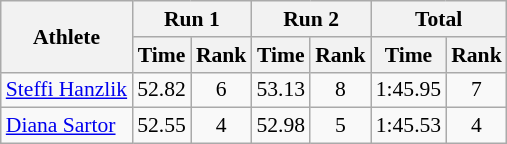<table class="wikitable"  border="1" style="font-size:90%">
<tr>
<th rowspan="2">Athlete</th>
<th colspan="2">Run 1</th>
<th colspan="2">Run 2</th>
<th colspan="2">Total</th>
</tr>
<tr>
<th>Time</th>
<th>Rank</th>
<th>Time</th>
<th>Rank</th>
<th>Time</th>
<th>Rank</th>
</tr>
<tr>
<td><a href='#'>Steffi Hanzlik</a></td>
<td align="center">52.82</td>
<td align="center">6</td>
<td align="center">53.13</td>
<td align="center">8</td>
<td align="center">1:45.95</td>
<td align="center">7</td>
</tr>
<tr>
<td><a href='#'>Diana Sartor</a></td>
<td align="center">52.55</td>
<td align="center">4</td>
<td align="center">52.98</td>
<td align="center">5</td>
<td align="center">1:45.53</td>
<td align="center">4</td>
</tr>
</table>
